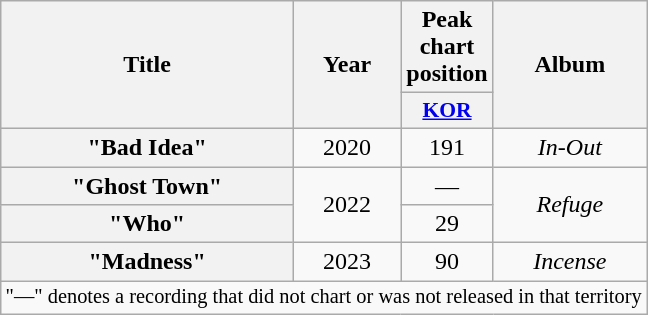<table class="wikitable plainrowheaders" style="text-align:center">
<tr>
<th scope="col" rowspan="2">Title</th>
<th scope="col" rowspan="2">Year</th>
<th scope="col">Peak chart position</th>
<th scope="col" rowspan="2">Album</th>
</tr>
<tr>
<th scope="col" style="width:3em;font-size:90%"><a href='#'>KOR</a><br></th>
</tr>
<tr>
<th scope="row">"Bad Idea"</th>
<td>2020</td>
<td>191</td>
<td><em>In-Out</em></td>
</tr>
<tr>
<th scope="row">"Ghost Town"</th>
<td rowspan="2">2022</td>
<td>—</td>
<td rowspan="2"><em>Refuge</em></td>
</tr>
<tr>
<th scope="row">"Who"</th>
<td>29</td>
</tr>
<tr>
<th scope="row">"Madness"</th>
<td>2023</td>
<td>90</td>
<td><em>Incense</em></td>
</tr>
<tr>
<td colspan="4" style="font-size:85%">"—" denotes a recording that did not chart or was not released in that territory</td>
</tr>
</table>
